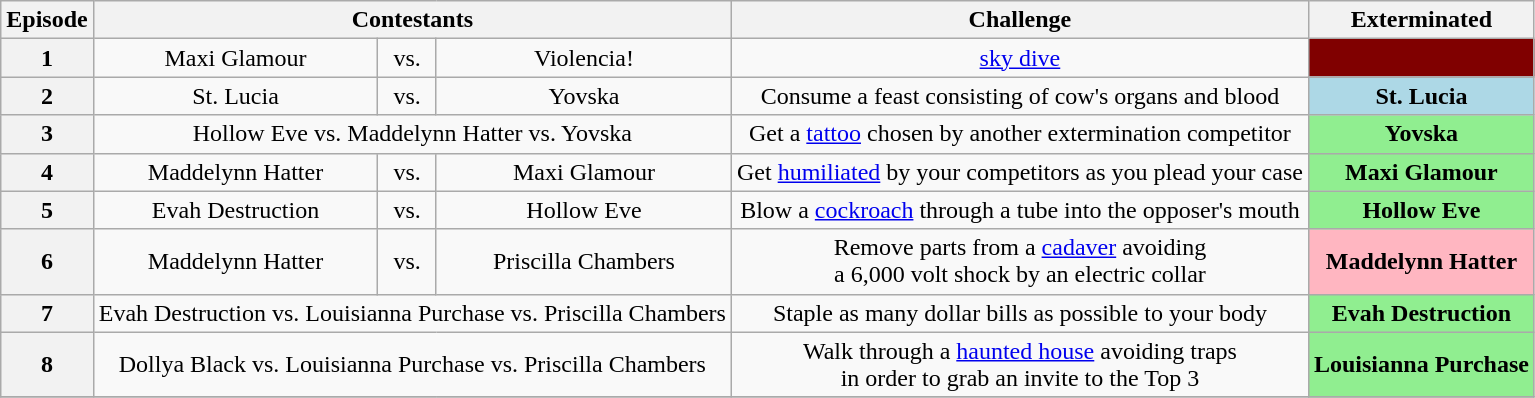<table class="wikitable" style="text-align:center">
<tr>
<th scope="col">Episode</th>
<th scope="col" colspan="3">Contestants</th>
<th scope="col">Challenge</th>
<th scope="col">Exterminated</th>
</tr>
<tr>
<th scope="row">1</th>
<td>Maxi Glamour</td>
<td>vs.</td>
<td>Violencia!</td>
<td> <a href='#'>sky dive</a></td>
<td bgcolor="maroon"></td>
</tr>
<tr>
<th scope="row">2</th>
<td>St. Lucia</td>
<td>vs.</td>
<td>Yovska</td>
<td>Consume a feast consisting of cow's organs and blood</td>
<td bgcolor="lightblue"><strong>St. Lucia</strong></td>
</tr>
<tr>
<th scope="row">3</th>
<td colspan="3">Hollow Eve vs. Maddelynn Hatter vs. Yovska</td>
<td>Get a <a href='#'>tattoo</a> chosen by another extermination competitor</td>
<td bgcolor="lightgreen"><strong>Yovska</strong></td>
</tr>
<tr>
<th scope="row">4</th>
<td nowrap>Maddelynn Hatter</td>
<td>vs.</td>
<td>Maxi Glamour</td>
<td>Get <a href='#'>humiliated</a> by your competitors as you plead your case</td>
<td bgcolor="lightgreen"><strong>Maxi Glamour</strong></td>
</tr>
<tr>
<th scope="row">5</th>
<td>Evah Destruction</td>
<td>vs.</td>
<td>Hollow Eve</td>
<td>Blow a <a href='#'>cockroach</a> through a tube into the opposer's mouth</td>
<td bgcolor="lightgreen"><strong>Hollow Eve</strong></td>
</tr>
<tr>
<th scope="row">6</th>
<td>Maddelynn Hatter</td>
<td>vs.</td>
<td nowrap>Priscilla Chambers</td>
<td>Remove parts from a <a href='#'>cadaver</a> avoiding<br>a 6,000 volt shock by an electric collar</td>
<td bgcolor="lightpink"><strong>Maddelynn Hatter</strong></td>
</tr>
<tr>
<th scope="row">7</th>
<td colspan="3">Evah Destruction vs. Louisianna Purchase vs. Priscilla Chambers</td>
<td>Staple as many dollar bills as possible to your body</td>
<td bgcolor="lightgreen"><strong>Evah Destruction</strong></td>
</tr>
<tr>
<th scope="row">8</th>
<td colspan="3">Dollya Black vs. Louisianna Purchase vs. Priscilla Chambers</td>
<td nowrap>Walk through a <a href='#'>haunted house</a> avoiding traps<br>in order to grab an invite to the Top 3</td>
<td bgcolor="lightgreen" nowrap><strong>Louisianna Purchase</strong></td>
</tr>
<tr>
</tr>
</table>
